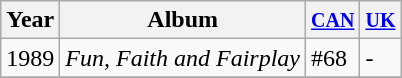<table class="wikitable">
<tr>
<th>Year</th>
<th>Album</th>
<th><small><a href='#'>CAN</a></small></th>
<th><small><a href='#'>UK</a></small></th>
</tr>
<tr>
<td>1989</td>
<td><em>Fun, Faith and Fairplay</em></td>
<td>#68</td>
<td>-</td>
</tr>
<tr>
</tr>
</table>
